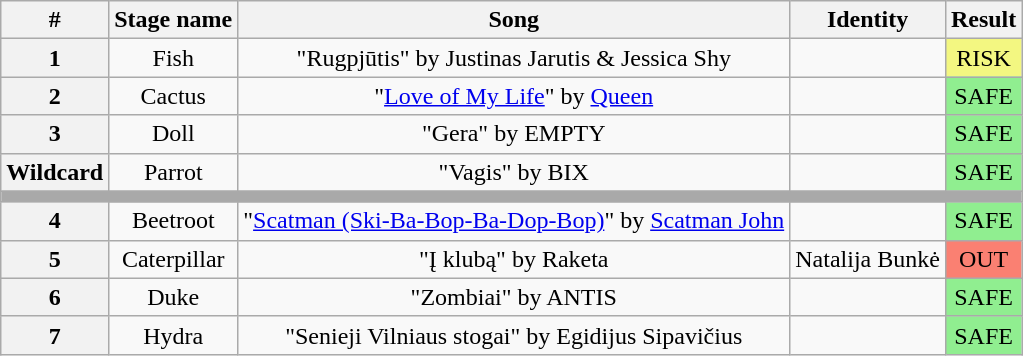<table class="wikitable plainrowheaders" style="text-align: center;">
<tr>
<th>#</th>
<th>Stage name</th>
<th>Song</th>
<th>Identity</th>
<th>Result</th>
</tr>
<tr>
<th>1</th>
<td>Fish</td>
<td>"Rugpjūtis" by Justinas Jarutis & Jessica Shy</td>
<td></td>
<td bgcolor="#F3F781">RISK</td>
</tr>
<tr>
<th>2</th>
<td>Cactus</td>
<td>"<a href='#'>Love of My Life</a>" by <a href='#'>Queen</a></td>
<td></td>
<td bgcolor="lightgreen">SAFE</td>
</tr>
<tr>
<th>3</th>
<td>Doll</td>
<td>"Gera" by EMPTY</td>
<td></td>
<td bgcolor="lightgreen">SAFE</td>
</tr>
<tr>
<th>Wildcard</th>
<td>Parrot</td>
<td>"Vagis" by BIX</td>
<td></td>
<td bgcolor="lightgreen">SAFE</td>
</tr>
<tr>
<td colspan="5" style="background:darkgray"></td>
</tr>
<tr>
<th>4</th>
<td>Beetroot</td>
<td>"<a href='#'>Scatman (Ski-Ba-Bop-Ba-Dop-Bop)</a>" by <a href='#'>Scatman John</a></td>
<td></td>
<td bgcolor="lightgreen">SAFE</td>
</tr>
<tr>
<th>5</th>
<td>Caterpillar</td>
<td>"Į klubą" by Raketa</td>
<td>Natalija Bunkė</td>
<td bgcolor="salmon">OUT</td>
</tr>
<tr>
<th>6</th>
<td>Duke</td>
<td>"Zombiai" by ANTIS</td>
<td></td>
<td bgcolor="lightgreen">SAFE</td>
</tr>
<tr>
<th>7</th>
<td>Hydra</td>
<td>"Senieji Vilniaus stogai" by Egidijus Sipavičius</td>
<td></td>
<td bgcolor="lightgreen">SAFE</td>
</tr>
</table>
